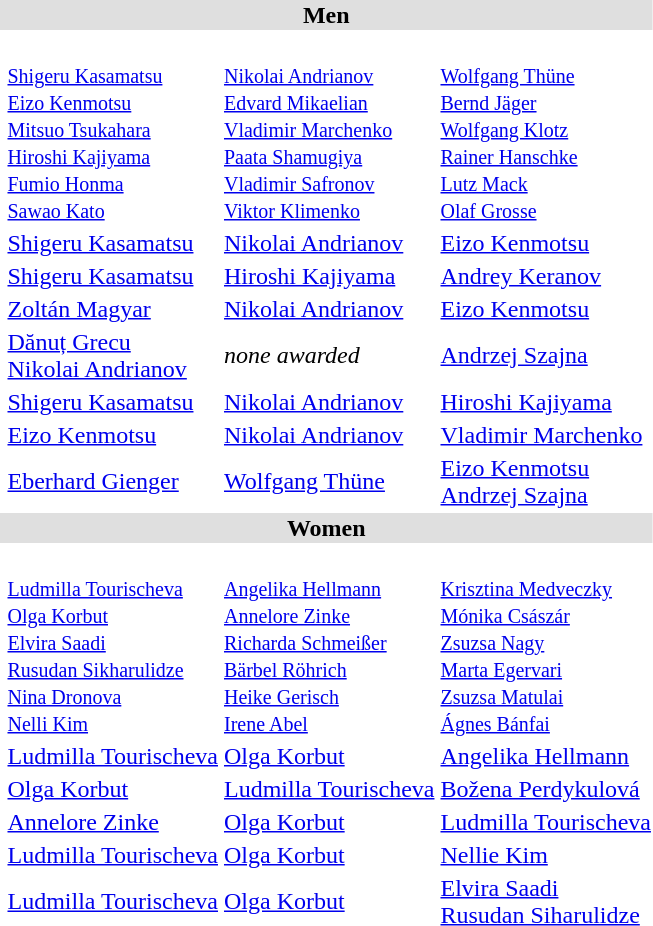<table>
<tr style="background:#dfdfdf;">
<td colspan="4" style="text-align:center;"><strong>Men</strong></td>
</tr>
<tr>
<th scope=row style="text-align:left"><br></th>
<td><br><small><a href='#'>Shigeru Kasamatsu</a><br><a href='#'>Eizo Kenmotsu</a><br><a href='#'>Mitsuo Tsukahara</a><br><a href='#'>Hiroshi Kajiyama</a><br><a href='#'>Fumio Honma</a><br><a href='#'>Sawao Kato</a></small></td>
<td><br><small><a href='#'>Nikolai Andrianov</a><br><a href='#'>Edvard Mikaelian</a><br><a href='#'>Vladimir Marchenko</a><br><a href='#'>Paata Shamugiya</a><br><a href='#'>Vladimir Safronov</a><br><a href='#'>Viktor Klimenko</a></small></td>
<td><br><small><a href='#'>Wolfgang Thüne</a><br><a href='#'>Bernd Jäger</a><br><a href='#'>Wolfgang Klotz</a><br><a href='#'>Rainer Hanschke</a><br><a href='#'>Lutz Mack</a><br><a href='#'>Olaf Grosse</a></small></td>
</tr>
<tr>
<th scope=row style="text-align:left"><br></th>
<td> <a href='#'>Shigeru Kasamatsu</a></td>
<td> <a href='#'>Nikolai Andrianov</a></td>
<td> <a href='#'>Eizo Kenmotsu</a></td>
</tr>
<tr>
<th scope=row style="text-align:left"><br></th>
<td> <a href='#'>Shigeru Kasamatsu</a></td>
<td> <a href='#'>Hiroshi Kajiyama</a></td>
<td> <a href='#'>Andrey Keranov</a></td>
</tr>
<tr>
<th scope=row style="text-align:left"><br></th>
<td> <a href='#'>Zoltán Magyar</a></td>
<td> <a href='#'>Nikolai Andrianov</a></td>
<td> <a href='#'>Eizo Kenmotsu</a></td>
</tr>
<tr>
<th scope=row style="text-align:left"><br></th>
<td> <a href='#'>Dănuț Grecu</a><br> <a href='#'>Nikolai Andrianov</a></td>
<td><em>none awarded</em></td>
<td> <a href='#'>Andrzej Szajna</a></td>
</tr>
<tr>
<th scope=row style="text-align:left"><br></th>
<td> <a href='#'>Shigeru Kasamatsu</a></td>
<td> <a href='#'>Nikolai Andrianov</a></td>
<td> <a href='#'>Hiroshi Kajiyama</a></td>
</tr>
<tr>
<th scope=row style="text-align:left"><br></th>
<td> <a href='#'>Eizo Kenmotsu</a></td>
<td> <a href='#'>Nikolai Andrianov</a></td>
<td> <a href='#'>Vladimir Marchenko</a></td>
</tr>
<tr>
<th scope=row style="text-align:left"><br></th>
<td> <a href='#'>Eberhard Gienger</a></td>
<td> <a href='#'>Wolfgang Thüne</a></td>
<td> <a href='#'>Eizo Kenmotsu</a><br> <a href='#'>Andrzej Szajna</a></td>
</tr>
<tr style="background:#dfdfdf;">
<td colspan="4" style="text-align:center;"><strong>Women</strong></td>
</tr>
<tr>
<th scope=row style="text-align:left"><br></th>
<td><br><small><a href='#'>Ludmilla Tourischeva</a><br><a href='#'>Olga Korbut</a><br><a href='#'>Elvira Saadi</a><br><a href='#'>Rusudan Sikharulidze</a><br><a href='#'>Nina Dronova</a><br><a href='#'>Nelli Kim</a></small></td>
<td><br><small><a href='#'>Angelika Hellmann</a><br><a href='#'>Annelore Zinke</a><br><a href='#'>Richarda Schmeißer</a><br><a href='#'>Bärbel Röhrich</a><br><a href='#'>Heike Gerisch</a><br><a href='#'>Irene Abel</a></small></td>
<td><br><small><a href='#'>Krisztina Medveczky</a><br><a href='#'>Mónika Császár</a><br><a href='#'>Zsuzsa Nagy</a><br><a href='#'>Marta Egervari</a><br><a href='#'>Zsuzsa Matulai</a><br><a href='#'>Ágnes Bánfai</a></small></td>
</tr>
<tr>
<th scope=row style="text-align:left"><br></th>
<td> <a href='#'>Ludmilla Tourischeva</a></td>
<td> <a href='#'>Olga Korbut</a></td>
<td> <a href='#'>Angelika Hellmann</a></td>
</tr>
<tr>
<th scope=row style="text-align:left"><br></th>
<td> <a href='#'>Olga Korbut</a></td>
<td> <a href='#'>Ludmilla Tourischeva</a></td>
<td> <a href='#'>Božena Perdykulová</a></td>
</tr>
<tr>
<th scope=row style="text-align:left"><br></th>
<td> <a href='#'>Annelore Zinke</a></td>
<td> <a href='#'>Olga Korbut</a></td>
<td> <a href='#'>Ludmilla Tourischeva</a></td>
</tr>
<tr>
<th scope=row style="text-align:left"><br></th>
<td> <a href='#'>Ludmilla Tourischeva</a></td>
<td> <a href='#'>Olga Korbut</a></td>
<td> <a href='#'>Nellie Kim</a></td>
</tr>
<tr>
<th scope=row style="text-align:left"><br></th>
<td> <a href='#'>Ludmilla Tourischeva</a></td>
<td> <a href='#'>Olga Korbut</a></td>
<td> <a href='#'>Elvira Saadi</a><br> <a href='#'>Rusudan Siharulidze</a></td>
</tr>
</table>
